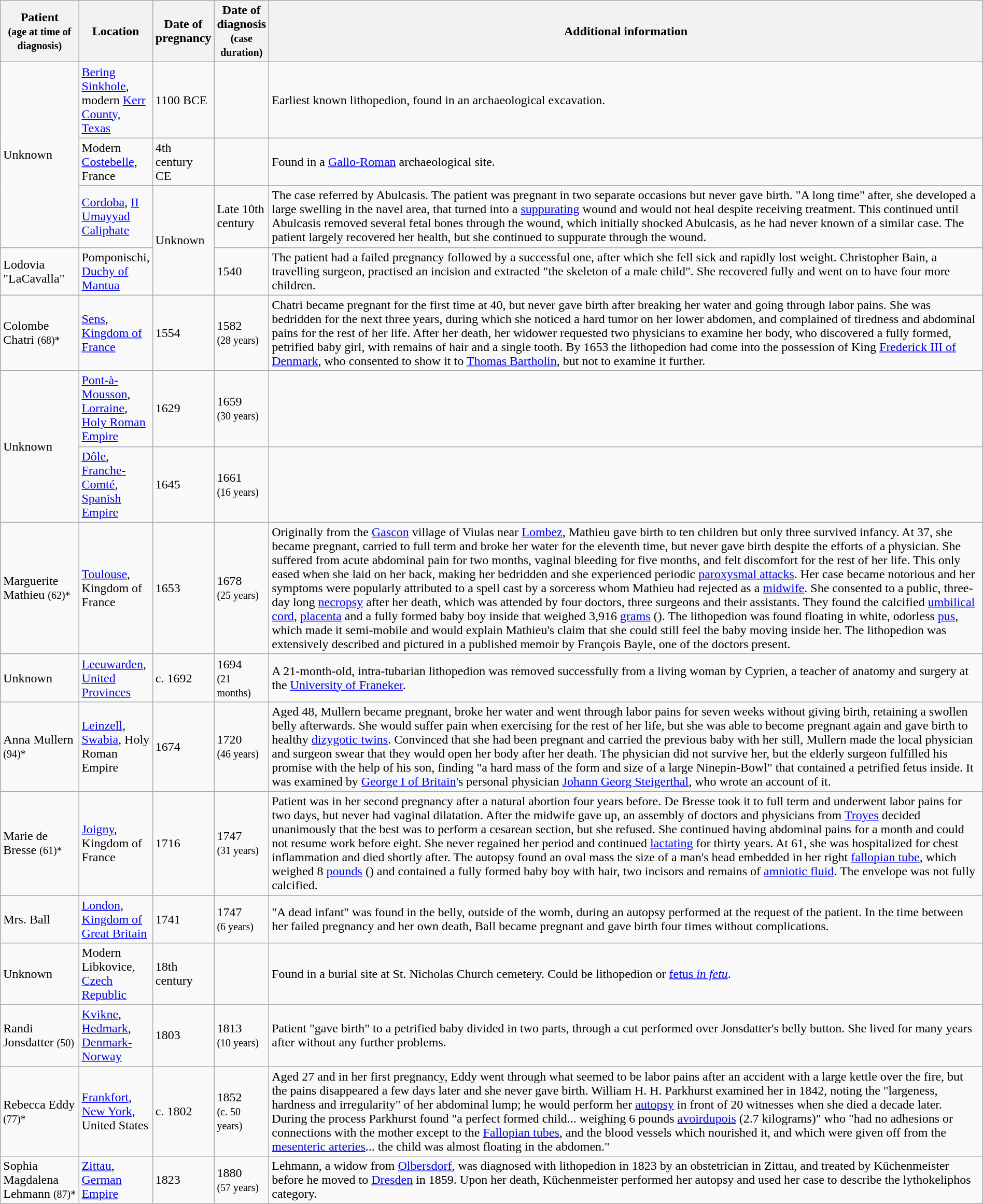<table class="wikitable sortable" style="width:100%;">
<tr>
<th>Patient<br><small>(age at time of diagnosis)</small></th>
<th width= 40>Location</th>
<th class="wikitable sortable" width=30>Date of pregnancy</th>
<th class="unsortable" width=30>Date of diagnosis <br><small>(case duration)</small><br></th>
<th class="unsortable">Additional information</th>
</tr>
<tr>
<td rowspan="3">Unknown</td>
<td><a href='#'>Bering Sinkhole</a>, modern <a href='#'>Kerr County, Texas</a></td>
<td>1100 BCE</td>
<td></td>
<td>Earliest known lithopedion, found in an archaeological excavation.</td>
</tr>
<tr>
<td>Modern <a href='#'>Costebelle</a>, France</td>
<td>4th century CE</td>
<td></td>
<td>Found in a <a href='#'>Gallo-Roman</a> archaeological site.</td>
</tr>
<tr>
<td><a href='#'>Cordoba</a>, <a href='#'>II Umayyad Caliphate</a></td>
<td rowspan="2">Unknown</td>
<td>Late 10th century</td>
<td>The case referred by Abulcasis. The patient was pregnant in two separate occasions but never gave birth. "A long time" after, she developed a large swelling in the navel area, that turned into a <a href='#'>suppurating</a> wound and would not heal despite receiving treatment. This continued until Abulcasis removed several fetal bones through the wound, which initially shocked Abulcasis, as he had never known of a similar case. The patient largely recovered her health, but she continued to suppurate through the wound.</td>
</tr>
<tr>
<td>Lodovia "LaCavalla"</td>
<td>Pomponischi, <a href='#'>Duchy of Mantua</a></td>
<td>1540</td>
<td>The patient had a failed pregnancy followed by a successful one, after which she fell sick and rapidly lost weight. Christopher Bain, a travelling surgeon, practised an incision and extracted "the skeleton of a male child". She recovered fully and went on to have four more children.</td>
</tr>
<tr>
<td>Colombe Chatri <small>(68)*</small></td>
<td><a href='#'>Sens</a>, <a href='#'>Kingdom of France</a></td>
<td>1554</td>
<td>1582 <br><small>(28 years)</small></td>
<td>Chatri became pregnant for the first time at 40, but never gave birth after breaking her water and going through labor pains. She was bedridden for the next three years, during which she noticed a hard tumor on her lower abdomen, and complained of tiredness and abdominal pains for the rest of her life. After her death, her widower requested two physicians to examine her body, who discovered a fully formed, petrified baby girl, with remains of hair and a single tooth. By 1653 the lithopedion had come into the possession of King <a href='#'>Frederick III of Denmark</a>, who consented to show it to <a href='#'>Thomas Bartholin</a>, but not to examine it further.</td>
</tr>
<tr>
<td rowspan="2">Unknown</td>
<td><a href='#'>Pont-à-Mousson</a>, <a href='#'>Lorraine</a>, <a href='#'>Holy Roman Empire</a></td>
<td>1629</td>
<td>1659 <br><small>(30 years)</small></td>
<td></td>
</tr>
<tr>
<td><a href='#'>Dôle</a>, <a href='#'>Franche-Comté</a>, <a href='#'>Spanish Empire</a></td>
<td>1645</td>
<td>1661 <br><small>(16 years)</small></td>
<td></td>
</tr>
<tr>
<td>Marguerite Mathieu <small>(62)*</small></td>
<td><a href='#'>Toulouse</a>, Kingdom of France</td>
<td>1653</td>
<td>1678 <br><small>(25 years)</small></td>
<td>Originally from the <a href='#'>Gascon</a> village of Viulas near <a href='#'>Lombez</a>, Mathieu gave birth to ten children but only three survived infancy. At 37, she became pregnant, carried to full term and broke her water for the eleventh time, but never gave birth despite the efforts of a physician. She suffered from acute abdominal pain for two months, vaginal bleeding for five months, and felt discomfort for the rest of her life. This only eased when she laid on her back, making her bedridden and she experienced periodic <a href='#'>paroxysmal attacks</a>. Her case became notorious and her symptoms were popularly attributed to a spell cast by a sorceress whom Mathieu had rejected as a <a href='#'>midwife</a>. She consented to a public, three-day long <a href='#'>necropsy</a> after her death, which was attended by four doctors, three surgeons and their assistants. They found the calcified <a href='#'>umbilical cord</a>, <a href='#'>placenta</a> and a fully formed baby boy inside that weighed 3,916 <a href='#'>grams</a> (). The lithopedion was found floating in white, odorless <a href='#'>pus</a>, which made it semi-mobile and would explain Mathieu's claim that she could still feel the baby moving inside her. The lithopedion was extensively described and pictured in a published memoir by François Bayle, one of the doctors present.</td>
</tr>
<tr>
<td>Unknown</td>
<td><a href='#'>Leeuwarden</a>, <a href='#'>United Provinces</a></td>
<td>c. 1692</td>
<td>1694 <br><small>(21 months)</small></td>
<td>A 21-month-old, intra-tubarian lithopedion was removed successfully from a living woman by Cyprien, a teacher of anatomy and surgery at the <a href='#'>University of Franeker</a>.</td>
</tr>
<tr>
<td>Anna Mullern <small>(94)*</small></td>
<td><a href='#'>Leinzell</a>, <a href='#'>Swabia</a>, Holy Roman Empire</td>
<td>1674</td>
<td>1720 <br><small>(46 years)</small></td>
<td>Aged 48, Mullern became pregnant, broke her water and went through labor pains for seven weeks without giving birth, retaining a swollen belly afterwards. She would suffer pain when exercising for the rest of her life, but she was able to become pregnant again and gave birth to healthy <a href='#'>dizygotic twins</a>. Convinced that she had been pregnant and carried the previous baby with her still, Mullern made the local physician and surgeon swear that they would open her body after her death. The physician did not survive her, but the elderly surgeon fulfilled his promise with the help of his son, finding "a hard mass of the form and size of a large Ninepin-Bowl" that contained a petrified fetus inside. It was examined by <a href='#'>George I of Britain</a>'s personal physician <a href='#'>Johann Georg Steigerthal</a>, who wrote an account of it.</td>
</tr>
<tr>
<td>Marie de Bresse <small>(61)*</small></td>
<td><a href='#'>Joigny</a>, Kingdom of France</td>
<td>1716</td>
<td>1747 <br><small>(31 years)</small></td>
<td>Patient was in her second pregnancy after a natural abortion four years before. De Bresse took it to full term and underwent labor pains for two days, but never had vaginal dilatation. After the midwife gave up, an assembly of doctors and physicians from <a href='#'>Troyes</a> decided unanimously that the best was to perform a cesarean section, but she refused. She continued having abdominal pains for a month and could not resume work before eight. She never regained her period and continued <a href='#'>lactating</a> for thirty years. At 61, she was hospitalized for chest inflammation and died shortly after. The autopsy found an oval mass the size of a man's head embedded in her right <a href='#'>fallopian tube</a>, which weighed 8 <a href='#'>pounds</a> () and contained a fully formed baby boy with hair, two incisors and remains of <a href='#'>amniotic fluid</a>. The envelope was not fully calcified.</td>
</tr>
<tr>
<td>Mrs. Ball</td>
<td><a href='#'>London</a>, <a href='#'>Kingdom of Great Britain</a></td>
<td>1741</td>
<td>1747 <br><small>(6 years)</small></td>
<td>"A dead infant" was found in the belly, outside of the womb, during an autopsy performed at the request of the patient. In the time between her failed pregnancy and her own death, Ball became pregnant and gave birth four times without complications.</td>
</tr>
<tr>
<td>Unknown</td>
<td>Modern Libkovice, <a href='#'>Czech Republic</a></td>
<td>18th century</td>
<td></td>
<td>Found in a burial site at St. Nicholas Church cemetery. Could be lithopedion or <a href='#'>fetus <em>in fetu</em></a>.</td>
</tr>
<tr>
<td>Randi Jonsdatter <small>(50)</small></td>
<td><a href='#'>Kvikne</a>, <a href='#'>Hedmark</a>, <a href='#'>Denmark-Norway</a></td>
<td>1803</td>
<td>1813 <br><small>(10 years)</small></td>
<td>Patient "gave birth" to a petrified baby divided in two parts, through a cut performed over Jonsdatter's belly button. She lived for many years after without any further problems.</td>
</tr>
<tr>
<td>Rebecca Eddy <small>(77)*</small></td>
<td><a href='#'>Frankfort</a>, <a href='#'>New York</a>, United States</td>
<td>c. 1802</td>
<td>1852 <br><small>(c. 50 years)</small></td>
<td>Aged 27 and in her first pregnancy, Eddy went through what seemed to be labor pains after an accident with a large kettle over the fire, but the pains disappeared a few days later and she never gave birth. William H. H. Parkhurst examined her in 1842, noting the "largeness, hardness and irregularity" of her abdominal lump; he would perform her <a href='#'>autopsy</a> in front of 20 witnesses when she died a decade later. During the process Parkhurst found "a perfect formed child... weighing 6 pounds <a href='#'>avoirdupois</a> (2.7 kilograms)" who "had no adhesions or connections with the mother except to the <a href='#'>Fallopian tubes</a>, and the blood vessels which nourished it, and which were given off from the <a href='#'>mesenteric arteries</a>... the child was almost floating in the abdomen."</td>
</tr>
<tr>
<td>Sophia Magdalena Lehmann <small>(87)*</small></td>
<td><a href='#'>Zittau</a>, <a href='#'>German Empire</a></td>
<td>1823</td>
<td>1880 <br><small>(57 years)</small></td>
<td>Lehmann, a widow from <a href='#'>Olbersdorf</a>, was diagnosed with lithopedion in 1823 by an obstetrician in Zittau, and treated by Küchenmeister before he moved to <a href='#'>Dresden</a> in 1859. Upon her death, Küchenmeister performed her autopsy and used her case to describe the lythokeliphos category.</td>
</tr>
</table>
